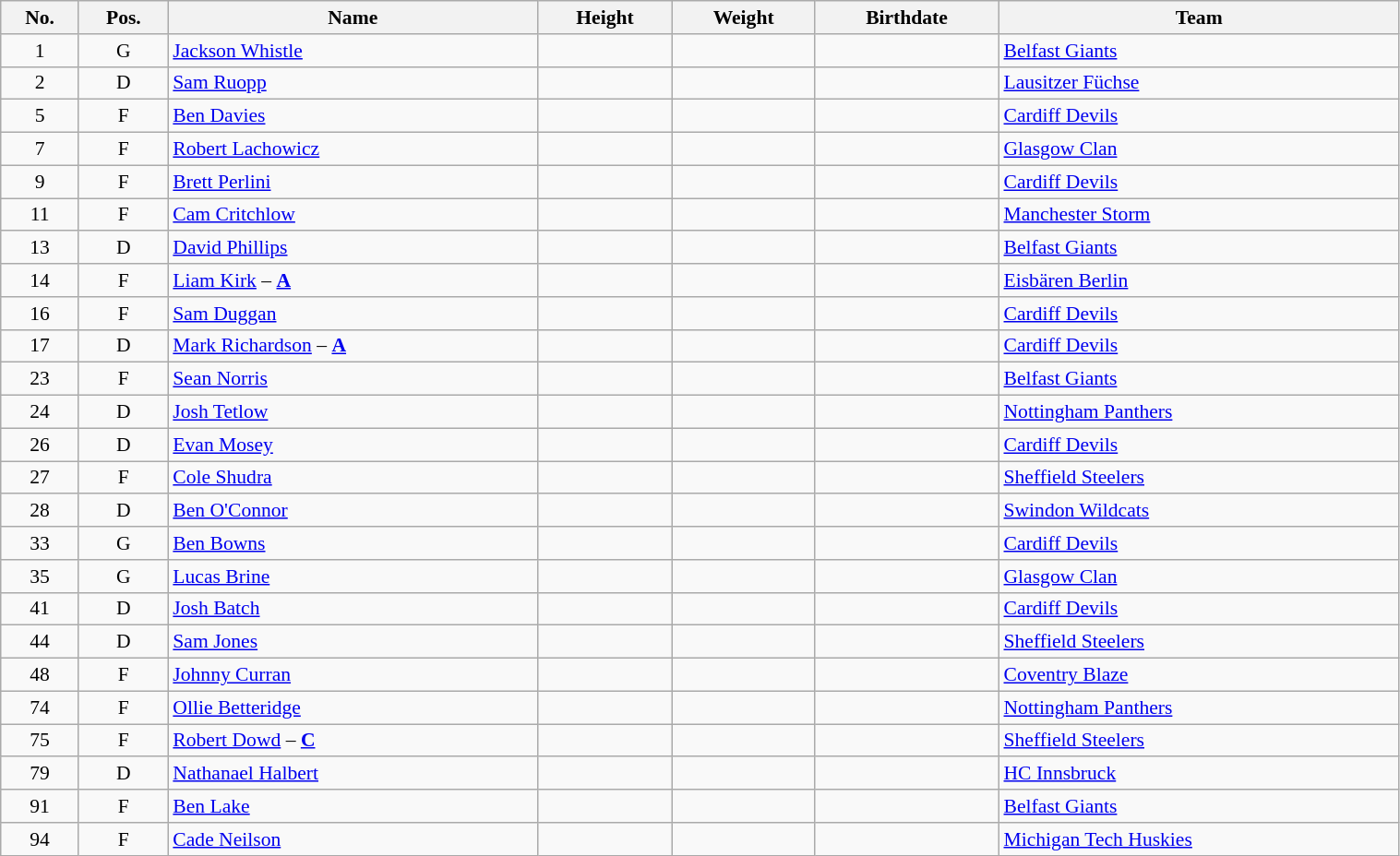<table width="80%" class="wikitable sortable" style="font-size: 90%; text-align: center;">
<tr>
<th>No.</th>
<th>Pos.</th>
<th>Name</th>
<th>Height</th>
<th>Weight</th>
<th>Birthdate</th>
<th>Team</th>
</tr>
<tr>
<td>1</td>
<td>G</td>
<td align=left><a href='#'>Jackson Whistle</a></td>
<td></td>
<td></td>
<td></td>
<td style="text-align:left;"> <a href='#'>Belfast Giants</a></td>
</tr>
<tr>
<td>2</td>
<td>D</td>
<td align=left><a href='#'>Sam Ruopp</a></td>
<td></td>
<td></td>
<td></td>
<td style="text-align:left;"> <a href='#'>Lausitzer Füchse</a></td>
</tr>
<tr>
<td>5</td>
<td>F</td>
<td align=left><a href='#'>Ben Davies</a></td>
<td></td>
<td></td>
<td></td>
<td style="text-align:left;"> <a href='#'>Cardiff Devils</a></td>
</tr>
<tr>
<td>7</td>
<td>F</td>
<td align=left><a href='#'>Robert Lachowicz</a></td>
<td></td>
<td></td>
<td></td>
<td style="text-align:left;"> <a href='#'>Glasgow Clan</a></td>
</tr>
<tr>
<td>9</td>
<td>F</td>
<td align=left><a href='#'>Brett Perlini</a></td>
<td></td>
<td></td>
<td></td>
<td style="text-align:left;"> <a href='#'>Cardiff Devils</a></td>
</tr>
<tr>
<td>11</td>
<td>F</td>
<td align=left><a href='#'>Cam Critchlow</a></td>
<td></td>
<td></td>
<td></td>
<td style="text-align:left;"> <a href='#'>Manchester Storm</a></td>
</tr>
<tr>
<td>13</td>
<td>D</td>
<td align=left><a href='#'>David Phillips</a></td>
<td></td>
<td></td>
<td></td>
<td style="text-align:left;"> <a href='#'>Belfast Giants</a></td>
</tr>
<tr>
<td>14</td>
<td>F</td>
<td align=left><a href='#'>Liam Kirk</a> – <strong><a href='#'>A</a></strong></td>
<td></td>
<td></td>
<td></td>
<td style="text-align:left;"> <a href='#'>Eisbären Berlin</a></td>
</tr>
<tr>
<td>16</td>
<td>F</td>
<td align=left><a href='#'>Sam Duggan</a></td>
<td></td>
<td></td>
<td></td>
<td style="text-align:left;"> <a href='#'>Cardiff Devils</a></td>
</tr>
<tr>
<td>17</td>
<td>D</td>
<td align=left><a href='#'>Mark Richardson</a> – <strong><a href='#'>A</a></strong></td>
<td></td>
<td></td>
<td></td>
<td style="text-align:left;"> <a href='#'>Cardiff Devils</a></td>
</tr>
<tr>
<td>23</td>
<td>F</td>
<td align=left><a href='#'>Sean Norris</a></td>
<td></td>
<td></td>
<td></td>
<td style="text-align:left;"> <a href='#'>Belfast Giants</a></td>
</tr>
<tr>
<td>24</td>
<td>D</td>
<td align=left><a href='#'>Josh Tetlow</a></td>
<td></td>
<td></td>
<td></td>
<td style="text-align:left;"> <a href='#'>Nottingham Panthers</a></td>
</tr>
<tr>
<td>26</td>
<td>D</td>
<td align=left><a href='#'>Evan Mosey</a></td>
<td></td>
<td></td>
<td></td>
<td style="text-align:left;"> <a href='#'>Cardiff Devils</a></td>
</tr>
<tr>
<td>27</td>
<td>F</td>
<td align=left><a href='#'>Cole Shudra</a></td>
<td></td>
<td></td>
<td></td>
<td style="text-align:left;"> <a href='#'>Sheffield Steelers</a></td>
</tr>
<tr>
<td>28</td>
<td>D</td>
<td align=left><a href='#'>Ben O'Connor</a></td>
<td></td>
<td></td>
<td></td>
<td style="text-align:left;"> <a href='#'>Swindon Wildcats</a></td>
</tr>
<tr>
<td>33</td>
<td>G</td>
<td align=left><a href='#'>Ben Bowns</a></td>
<td></td>
<td></td>
<td></td>
<td style="text-align:left;"> <a href='#'>Cardiff Devils</a></td>
</tr>
<tr>
<td>35</td>
<td>G</td>
<td align=left><a href='#'>Lucas Brine</a></td>
<td></td>
<td></td>
<td></td>
<td style="text-align:left;"> <a href='#'>Glasgow Clan</a></td>
</tr>
<tr>
<td>41</td>
<td>D</td>
<td align=left><a href='#'>Josh Batch</a></td>
<td></td>
<td></td>
<td></td>
<td style="text-align:left;"> <a href='#'>Cardiff Devils</a></td>
</tr>
<tr>
<td>44</td>
<td>D</td>
<td align=left><a href='#'>Sam Jones</a></td>
<td></td>
<td></td>
<td></td>
<td style="text-align:left;"> <a href='#'>Sheffield Steelers</a></td>
</tr>
<tr>
<td>48</td>
<td>F</td>
<td align=left><a href='#'>Johnny Curran</a></td>
<td></td>
<td></td>
<td></td>
<td style="text-align:left;"> <a href='#'>Coventry Blaze</a></td>
</tr>
<tr>
<td>74</td>
<td>F</td>
<td align=left><a href='#'>Ollie Betteridge</a></td>
<td></td>
<td></td>
<td></td>
<td style="text-align:left;"> <a href='#'>Nottingham Panthers</a></td>
</tr>
<tr>
<td>75</td>
<td>F</td>
<td align=left><a href='#'>Robert Dowd</a> – <strong><a href='#'>C</a></strong></td>
<td></td>
<td></td>
<td></td>
<td style="text-align:left;"> <a href='#'>Sheffield Steelers</a></td>
</tr>
<tr>
<td>79</td>
<td>D</td>
<td align=left><a href='#'>Nathanael Halbert</a></td>
<td></td>
<td></td>
<td></td>
<td style="text-align:left;"> <a href='#'>HC Innsbruck</a></td>
</tr>
<tr>
<td>91</td>
<td>F</td>
<td align=left><a href='#'>Ben Lake</a></td>
<td></td>
<td></td>
<td></td>
<td style="text-align:left;"> <a href='#'>Belfast Giants</a></td>
</tr>
<tr>
<td>94</td>
<td>F</td>
<td align=left><a href='#'>Cade Neilson</a></td>
<td></td>
<td></td>
<td></td>
<td style="text-align:left;"> <a href='#'>Michigan Tech Huskies</a></td>
</tr>
</table>
